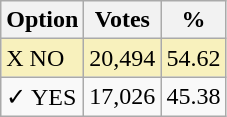<table class="wikitable">
<tr>
<th>Option</th>
<th>Votes</th>
<th>%</th>
</tr>
<tr>
<td style=background:#f8f1bd>X NO</td>
<td style=background:#f8f1bd>20,494</td>
<td style=background:#f8f1bd>54.62</td>
</tr>
<tr>
<td>✓ YES</td>
<td>17,026</td>
<td>45.38</td>
</tr>
</table>
